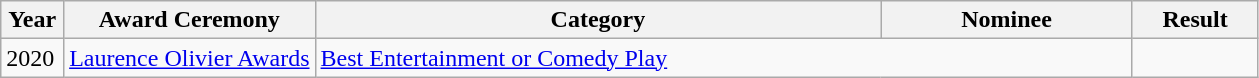<table class="wikitable sortable">
<tr>
<th width="5%">Year</th>
<th width="20%">Award Ceremony</th>
<th width="45%">Category</th>
<th width="20%">Nominee</th>
<th width="10%">Result</th>
</tr>
<tr>
<td>2020</td>
<td><a href='#'>Laurence Olivier Awards</a></td>
<td colspan="2"><a href='#'>Best Entertainment or Comedy Play</a></td>
<td></td>
</tr>
</table>
